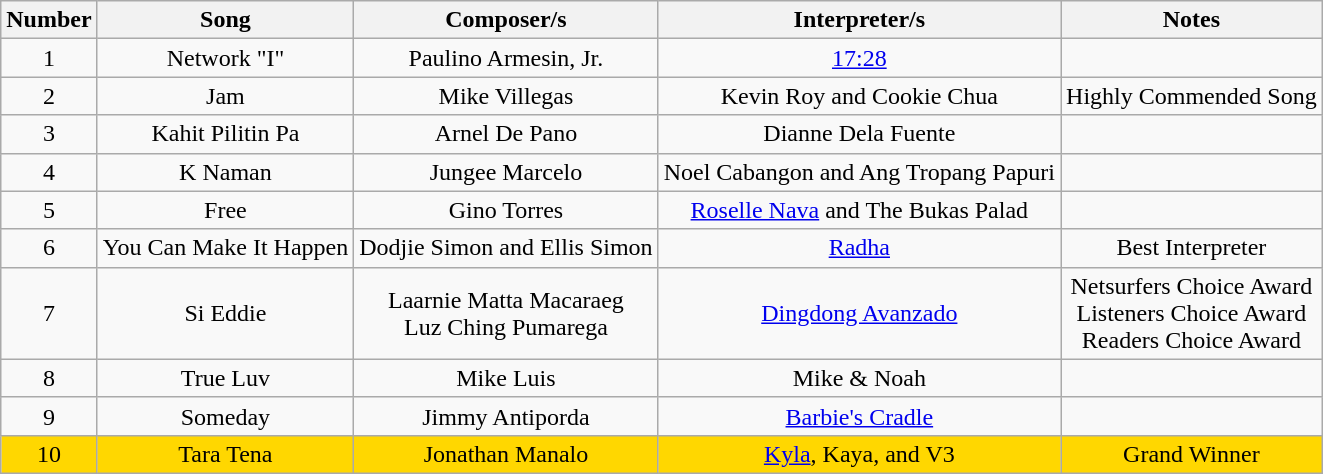<table class="wikitable">
<tr>
<th>Number</th>
<th>Song</th>
<th>Composer/s</th>
<th>Interpreter/s</th>
<th>Notes</th>
</tr>
<tr>
<td style="text-align: center;">1</td>
<td style="text-align: center;">Network "I"</td>
<td style="text-align: center;">Paulino Armesin, Jr.</td>
<td style="text-align: center;"><a href='#'>17:28</a></td>
<td></td>
</tr>
<tr>
<td style="text-align: center;">2</td>
<td style="text-align: center;">Jam</td>
<td style="text-align: center;">Mike Villegas</td>
<td style="text-align: center;">Kevin Roy and Cookie Chua</td>
<td style="text-align: center;">Highly Commended Song</td>
</tr>
<tr>
<td style="text-align: center;">3</td>
<td style="text-align: center;">Kahit Pilitin Pa</td>
<td style="text-align: center;">Arnel De Pano</td>
<td style="text-align: center;">Dianne Dela Fuente</td>
<td></td>
</tr>
<tr>
<td style="text-align: center;">4</td>
<td style="text-align: center;">K Naman</td>
<td style="text-align: center;">Jungee Marcelo</td>
<td style="text-align: center;">Noel Cabangon and Ang Tropang Papuri</td>
<td></td>
</tr>
<tr>
<td style="text-align: center;">5</td>
<td style="text-align: center;">Free</td>
<td style="text-align: center;">Gino Torres</td>
<td style="text-align: center;"><a href='#'>Roselle Nava</a> and The Bukas Palad</td>
<td></td>
</tr>
<tr>
<td style="text-align: center;">6</td>
<td style="text-align: center;">You Can Make It Happen</td>
<td style="text-align: center;">Dodjie Simon and Ellis Simon</td>
<td style="text-align: center;"><a href='#'>Radha</a><br></td>
<td style="text-align: center;">Best Interpreter</td>
</tr>
<tr>
<td style="text-align: center;">7</td>
<td style="text-align: center;">Si Eddie</td>
<td style="text-align: center;">Laarnie Matta Macaraeg<br>Luz Ching Pumarega</td>
<td style="text-align: center;"><a href='#'>Dingdong Avanzado</a></td>
<td style="text-align: center;">Netsurfers Choice Award<br>Listeners Choice Award<br>Readers Choice Award</td>
</tr>
<tr>
<td style="text-align: center;">8</td>
<td style="text-align: center;">True Luv</td>
<td style="text-align: center;">Mike Luis</td>
<td style="text-align: center;">Mike & Noah</td>
<td></td>
</tr>
<tr>
<td style="text-align: center;">9</td>
<td style="text-align: center;">Someday</td>
<td style="text-align: center;">Jimmy Antiporda</td>
<td style="text-align: center;"><a href='#'>Barbie's Cradle</a></td>
<td></td>
</tr>
<tr bgcolor="gold">
<td style="text-align: center;">10</td>
<td style="text-align: center;">Tara Tena</td>
<td style="text-align: center;">Jonathan Manalo</td>
<td style="text-align: center;"><a href='#'>Kyla</a>, Kaya, and V3</td>
<td style="text-align: center;">Grand Winner</td>
</tr>
</table>
